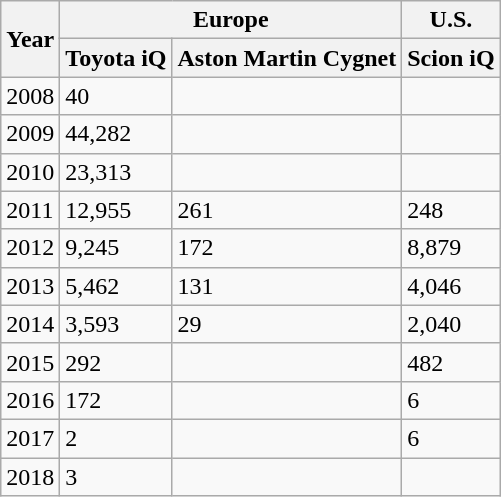<table class="wikitable">
<tr>
<th rowspan="2">Year</th>
<th colspan="2">Europe</th>
<th>U.S.</th>
</tr>
<tr>
<th>Toyota iQ</th>
<th>Aston Martin Cygnet</th>
<th>Scion iQ</th>
</tr>
<tr>
<td>2008</td>
<td>40</td>
<td></td>
<td></td>
</tr>
<tr>
<td>2009</td>
<td>44,282</td>
<td></td>
<td></td>
</tr>
<tr>
<td>2010</td>
<td>23,313</td>
<td></td>
<td></td>
</tr>
<tr>
<td>2011</td>
<td>12,955</td>
<td>261</td>
<td>248</td>
</tr>
<tr>
<td>2012</td>
<td>9,245</td>
<td>172</td>
<td>8,879</td>
</tr>
<tr>
<td>2013</td>
<td>5,462</td>
<td>131</td>
<td>4,046</td>
</tr>
<tr>
<td>2014</td>
<td>3,593</td>
<td>29</td>
<td>2,040</td>
</tr>
<tr>
<td>2015</td>
<td>292</td>
<td></td>
<td>482</td>
</tr>
<tr>
<td>2016</td>
<td>172</td>
<td></td>
<td>6</td>
</tr>
<tr>
<td>2017</td>
<td>2</td>
<td></td>
<td>6</td>
</tr>
<tr>
<td>2018</td>
<td>3</td>
<td></td>
<td></td>
</tr>
</table>
